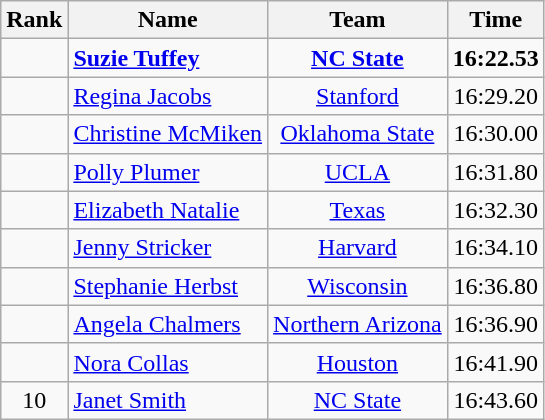<table class="wikitable sortable" style="text-align:center">
<tr>
<th>Rank</th>
<th>Name</th>
<th>Team</th>
<th>Time</th>
</tr>
<tr>
<td></td>
<td align=left> <strong><a href='#'>Suzie Tuffey</a></strong></td>
<td><strong><a href='#'>NC State</a></strong></td>
<td><strong>16:22.53</strong></td>
</tr>
<tr>
<td></td>
<td align=left> <a href='#'>Regina Jacobs</a></td>
<td><a href='#'>Stanford</a></td>
<td>16:29.20</td>
</tr>
<tr>
<td></td>
<td align=left> <a href='#'>Christine McMiken</a></td>
<td><a href='#'>Oklahoma State</a></td>
<td>16:30.00</td>
</tr>
<tr>
<td></td>
<td align=left> <a href='#'>Polly Plumer</a></td>
<td><a href='#'>UCLA</a></td>
<td>16:31.80</td>
</tr>
<tr>
<td></td>
<td align=left> <a href='#'>Elizabeth Natalie</a></td>
<td><a href='#'>Texas</a></td>
<td>16:32.30</td>
</tr>
<tr>
<td></td>
<td align=left> <a href='#'>Jenny Stricker</a></td>
<td><a href='#'>Harvard</a></td>
<td>16:34.10</td>
</tr>
<tr>
<td></td>
<td align=left> <a href='#'>Stephanie Herbst</a></td>
<td><a href='#'>Wisconsin</a></td>
<td>16:36.80</td>
</tr>
<tr>
<td></td>
<td align=left> <a href='#'>Angela Chalmers</a></td>
<td><a href='#'>Northern Arizona</a></td>
<td>16:36.90</td>
</tr>
<tr>
<td></td>
<td align=left> <a href='#'>Nora Collas</a></td>
<td><a href='#'>Houston</a></td>
<td>16:41.90</td>
</tr>
<tr>
<td>10</td>
<td align=left> <a href='#'>Janet Smith</a></td>
<td><a href='#'>NC State</a></td>
<td>16:43.60</td>
</tr>
</table>
